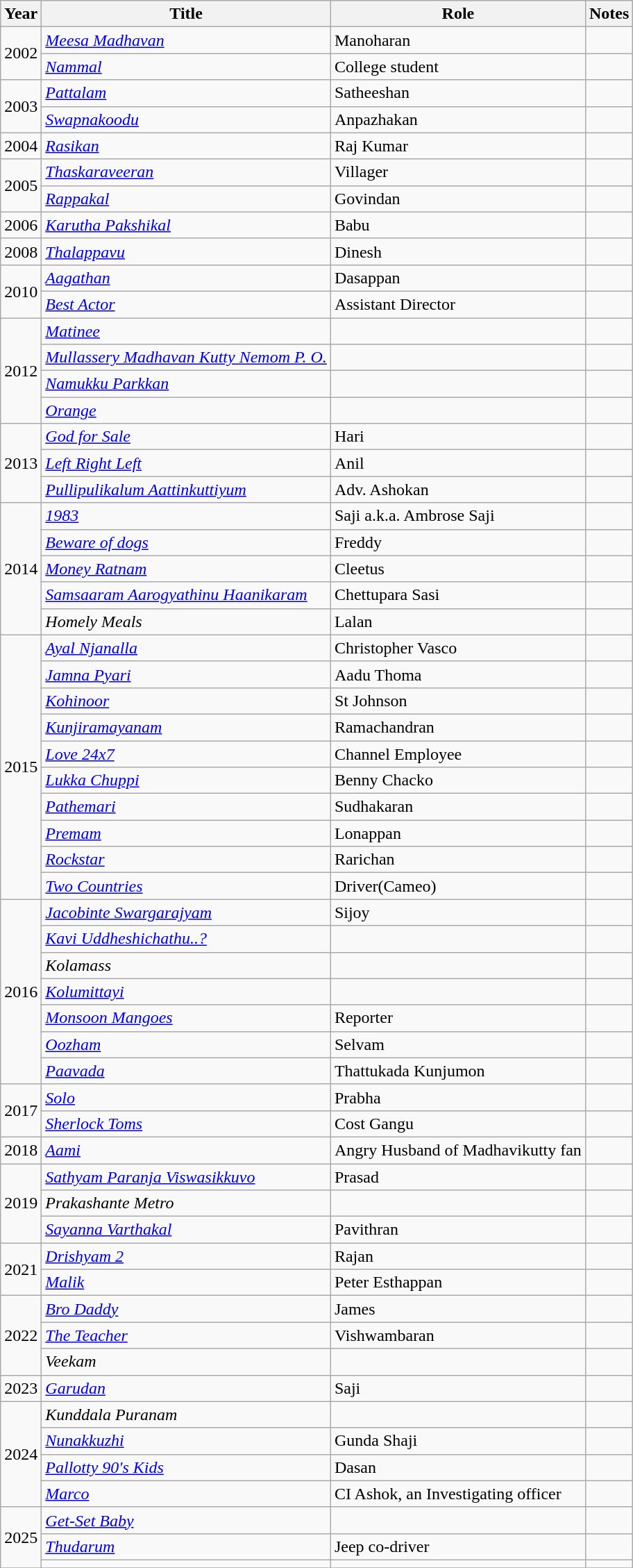<table class="wikitable sortable">
<tr>
<th>Year</th>
<th>Title</th>
<th>Role</th>
<th class="unsortable">Notes</th>
</tr>
<tr>
<td rowspan="2">2002</td>
<td><a href='#'><em>Meesa Madhavan</em></a></td>
<td>Manoharan</td>
<td></td>
</tr>
<tr>
<td><em><a href='#'>Nammal</a></em></td>
<td>College student</td>
<td></td>
</tr>
<tr>
<td rowspan="2">2003</td>
<td><em><a href='#'>Pattalam</a></em></td>
<td>Satheeshan</td>
<td></td>
</tr>
<tr>
<td><em><a href='#'>Swapnakoodu</a></em></td>
<td>Anpazhakan</td>
<td></td>
</tr>
<tr>
<td>2004</td>
<td><em><a href='#'>Rasikan</a></em></td>
<td>Raj Kumar</td>
<td></td>
</tr>
<tr>
<td rowspan="2">2005</td>
<td><em><a href='#'>Thaskaraveeran</a></em></td>
<td>Villager</td>
<td></td>
</tr>
<tr>
<td><em><a href='#'>Rappakal</a></em></td>
<td>Govindan</td>
<td></td>
</tr>
<tr>
<td>2006</td>
<td><em><a href='#'>Karutha Pakshikal</a></em></td>
<td>Babu</td>
<td></td>
</tr>
<tr>
<td>2008</td>
<td><em><a href='#'>Thalappavu</a></em></td>
<td>Dinesh</td>
<td></td>
</tr>
<tr>
<td rowspan="2">2010</td>
<td><em><a href='#'>Aagathan</a></em></td>
<td>Dasappan</td>
<td></td>
</tr>
<tr>
<td><em><a href='#'>Best Actor</a></em></td>
<td>Assistant Director</td>
<td></td>
</tr>
<tr>
<td rowspan="4">2012</td>
<td><em><a href='#'>Matinee</a></em></td>
<td></td>
<td></td>
</tr>
<tr>
<td><em><a href='#'>Mullassery Madhavan Kutty Nemom P. O.</a></em></td>
<td></td>
<td></td>
</tr>
<tr>
<td><em><a href='#'>Namukku Parkkan</a></em></td>
<td></td>
<td></td>
</tr>
<tr>
<td><em><a href='#'>Orange</a></em></td>
<td></td>
<td></td>
</tr>
<tr>
<td rowspan="3">2013</td>
<td><em><a href='#'>God for Sale</a></em></td>
<td>Hari</td>
<td></td>
</tr>
<tr>
<td><em><a href='#'>Left Right Left</a></em></td>
<td>Anil</td>
<td></td>
</tr>
<tr>
<td><em><a href='#'>Pullipulikalum Aattinkuttiyum</a></em></td>
<td>Adv. Ashokan</td>
<td></td>
</tr>
<tr>
<td rowspan="5">2014</td>
<td><em><a href='#'>1983</a></em></td>
<td>Saji a.k.a. Ambrose Saji</td>
<td></td>
</tr>
<tr>
<td><em><a href='#'>Beware of dogs</a></em></td>
<td>Freddy</td>
<td></td>
</tr>
<tr>
<td><em><a href='#'>Money Ratnam</a></em></td>
<td>Cleetus</td>
<td></td>
</tr>
<tr>
<td><em><a href='#'>Samsaaram Aarogyathinu Haanikaram</a></em></td>
<td>Chettupara Sasi</td>
<td></td>
</tr>
<tr>
<td><em>Homely Meals</em></td>
<td>Lalan</td>
<td></td>
</tr>
<tr>
<td rowspan="10">2015</td>
<td><em><a href='#'>Ayal Njanalla</a></em></td>
<td>Christopher Vasco</td>
<td></td>
</tr>
<tr>
<td><em><a href='#'>Jamna Pyari</a></em></td>
<td>Aadu Thoma</td>
<td></td>
</tr>
<tr>
<td><em><a href='#'>Kohinoor</a></em></td>
<td>St Johnson</td>
<td></td>
</tr>
<tr>
<td><em><a href='#'>Kunjiramayanam</a></em></td>
<td>Ramachandran</td>
<td></td>
</tr>
<tr>
<td><em><a href='#'>Love 24x7</a></em></td>
<td>Channel Employee</td>
<td></td>
</tr>
<tr>
<td><em><a href='#'>Lukka Chuppi</a></em></td>
<td>Benny Chacko</td>
<td></td>
</tr>
<tr>
<td><em><a href='#'>Pathemari</a></em></td>
<td>Sudhakaran</td>
<td></td>
</tr>
<tr>
<td><em><a href='#'>Premam</a></em></td>
<td>Lonappan</td>
<td></td>
</tr>
<tr>
<td><em><a href='#'>Rockstar</a></em></td>
<td>Rarichan</td>
<td></td>
</tr>
<tr>
<td><em><a href='#'>Two Countries</a></em></td>
<td>Driver(Cameo)</td>
<td></td>
</tr>
<tr>
<td rowspan="7">2016</td>
<td><em><a href='#'>Jacobinte Swargarajyam</a></em></td>
<td>Sijoy</td>
<td></td>
</tr>
<tr>
<td><em><a href='#'>Kavi Uddheshichathu..?</a></em></td>
<td></td>
<td></td>
</tr>
<tr>
<td><em>Kolamass</em></td>
<td></td>
<td></td>
</tr>
<tr>
<td><em><a href='#'>Kolumittayi</a></em></td>
<td></td>
<td></td>
</tr>
<tr>
<td><em><a href='#'>Monsoon Mangoes</a></em></td>
<td>Reporter</td>
<td></td>
</tr>
<tr>
<td><em><a href='#'>Oozham</a></em></td>
<td>Selvam</td>
<td></td>
</tr>
<tr>
<td><em><a href='#'>Paavada</a></em></td>
<td>Thattukada Kunjumon</td>
<td></td>
</tr>
<tr>
<td rowspan="2">2017</td>
<td><em><a href='#'>Solo</a></em></td>
<td>Prabha</td>
<td></td>
</tr>
<tr>
<td><em><a href='#'>Sherlock Toms</a></em></td>
<td>Cost Gangu</td>
<td></td>
</tr>
<tr>
<td>2018</td>
<td><em><a href='#'>Aami</a></em></td>
<td>Angry Husband of Madhavikutty fan</td>
<td></td>
</tr>
<tr>
<td rowspan="3">2019</td>
<td><em><a href='#'>Sathyam Paranja Viswasikkuvo</a></em></td>
<td>Prasad</td>
<td></td>
</tr>
<tr>
<td><em>Prakashante Metro</em></td>
<td></td>
<td></td>
</tr>
<tr>
<td><em><a href='#'>Sayanna Varthakal</a></em></td>
<td>Pavithran</td>
<td></td>
</tr>
<tr>
<td rowspan="2">2021</td>
<td><em><a href='#'>Drishyam 2</a></em></td>
<td>Rajan</td>
<td></td>
</tr>
<tr>
<td><em><a href='#'>Malik</a></em></td>
<td>Peter Esthappan</td>
<td></td>
</tr>
<tr>
<td rowspan="3">2022</td>
<td><em><a href='#'>Bro Daddy</a></em></td>
<td>James</td>
<td></td>
</tr>
<tr>
<td><em><a href='#'>The Teacher</a></em></td>
<td>Vishwambaran</td>
<td></td>
</tr>
<tr>
<td><em>Veekam</em></td>
<td></td>
<td></td>
</tr>
<tr>
<td>2023</td>
<td><em><a href='#'>Garudan</a></em></td>
<td>Saji</td>
<td></td>
</tr>
<tr>
<td rowspan="4">2024</td>
<td><em>Kunddala Puranam</em></td>
<td></td>
<td></td>
</tr>
<tr>
<td><em><a href='#'>Nunakkuzhi</a></em></td>
<td>Gunda Shaji</td>
<td></td>
</tr>
<tr>
<td><em><a href='#'>Pallotty 90's Kids</a></em></td>
<td>Dasan</td>
<td></td>
</tr>
<tr>
<td><em><a href='#'>Marco</a></em></td>
<td>CI Ashok, an Investigating officer</td>
<td></td>
</tr>
<tr>
<td rowspan=3>2025</td>
<td><em><a href='#'>Get-Set Baby</a></em></td>
<td></td>
<td></td>
</tr>
<tr>
<td><em><a href='#'>Thudarum</a></em></td>
<td>Jeep co-driver</td>
<td></td>
</tr>
<tr>
<td></td>
<td></td>
<td></td>
</tr>
<tr>
</tr>
</table>
